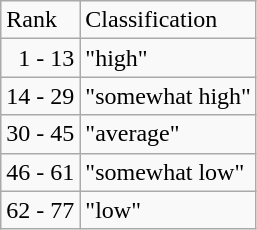<table class="wikitable" ---valign=top>
<tr>
<td>Rank</td>
<td>Classification</td>
</tr>
<tr>
<td>  1 - 13</td>
<td>"high"</td>
</tr>
<tr>
<td>14 - 29</td>
<td>"somewhat high"</td>
</tr>
<tr>
<td>30 - 45</td>
<td>"average"</td>
</tr>
<tr>
<td>46 - 61</td>
<td>"somewhat low"</td>
</tr>
<tr>
<td>62 - 77</td>
<td>"low"</td>
</tr>
</table>
